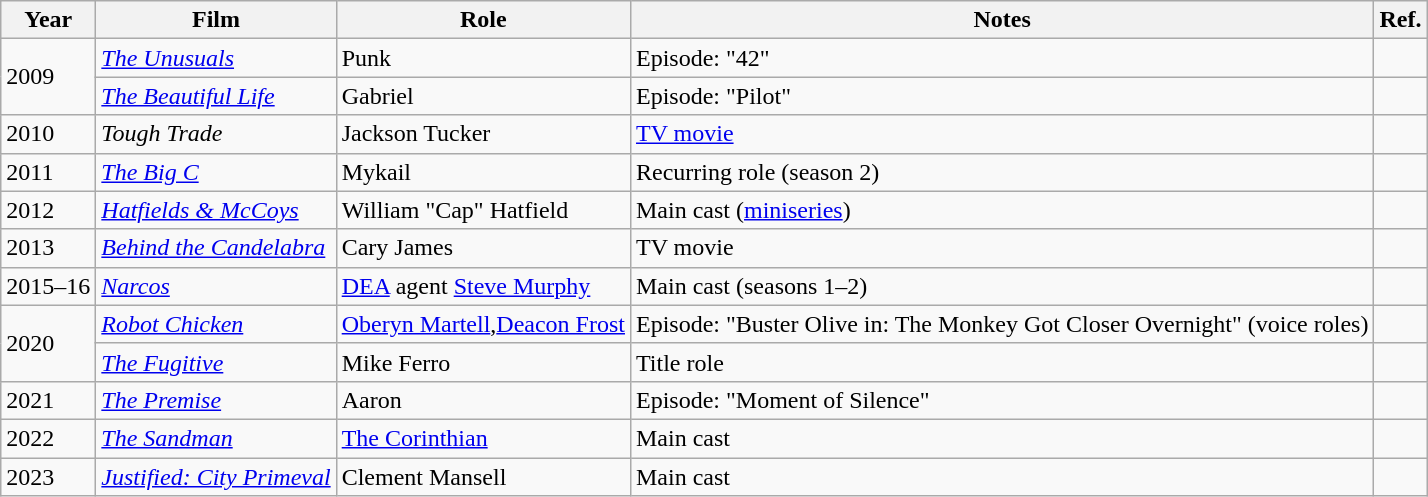<table class="wikitable sortable">
<tr>
<th>Year</th>
<th>Film</th>
<th>Role</th>
<th class="unsortable">Notes</th>
<th>Ref.</th>
</tr>
<tr>
<td rowspan="2">2009</td>
<td><em><a href='#'>The Unusuals</a></em></td>
<td>Punk</td>
<td>Episode: "42"</td>
<td></td>
</tr>
<tr>
<td><em><a href='#'>The Beautiful Life</a></em></td>
<td>Gabriel</td>
<td>Episode: "Pilot"</td>
<td></td>
</tr>
<tr>
<td>2010</td>
<td><em>Tough Trade</em></td>
<td>Jackson Tucker</td>
<td><a href='#'>TV movie</a></td>
<td></td>
</tr>
<tr>
<td>2011</td>
<td><em><a href='#'>The Big C</a></em></td>
<td>Mykail</td>
<td>Recurring role (season 2)</td>
<td></td>
</tr>
<tr>
<td>2012</td>
<td><em><a href='#'>Hatfields & McCoys</a></em></td>
<td>William "Cap" Hatfield</td>
<td>Main cast (<a href='#'>miniseries</a>)</td>
<td></td>
</tr>
<tr>
<td>2013</td>
<td><em><a href='#'>Behind the Candelabra</a></em></td>
<td>Cary James</td>
<td>TV movie</td>
<td></td>
</tr>
<tr>
<td>2015–16</td>
<td><em><a href='#'>Narcos</a></em></td>
<td><a href='#'>DEA</a> agent <a href='#'>Steve Murphy</a></td>
<td>Main cast (seasons 1–2)</td>
<td></td>
</tr>
<tr>
<td rowspan="2">2020</td>
<td><em><a href='#'>Robot Chicken</a></em></td>
<td><a href='#'>Oberyn Martell</a>,<a href='#'>Deacon Frost</a></td>
<td>Episode: "Buster Olive in: The Monkey Got Closer Overnight" (voice roles)</td>
<td></td>
</tr>
<tr>
<td><em><a href='#'>The Fugitive</a></em></td>
<td>Mike Ferro</td>
<td>Title role</td>
<td></td>
</tr>
<tr>
<td>2021</td>
<td><em><a href='#'>The Premise</a></em></td>
<td>Aaron</td>
<td>Episode: "Moment of Silence"</td>
<td></td>
</tr>
<tr>
<td>2022</td>
<td><em><a href='#'>The Sandman</a></em></td>
<td><a href='#'>The Corinthian</a></td>
<td>Main cast</td>
<td></td>
</tr>
<tr>
<td>2023</td>
<td><em><a href='#'>Justified: City Primeval</a></em></td>
<td>Clement Mansell</td>
<td>Main cast</td>
<td></td>
</tr>
</table>
